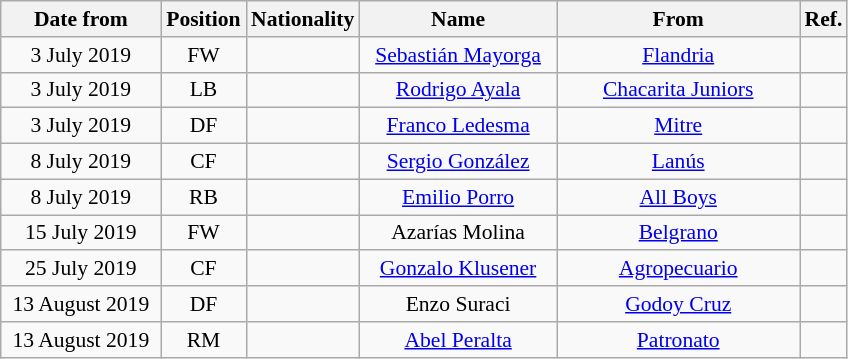<table class="wikitable" style="text-align:center; font-size:90%; ">
<tr>
<th style="background:#; color:#; width:100px;">Date from</th>
<th style="background:#; color:#; width:50px;">Position</th>
<th style="background:#; color:#; width:50px;">Nationality</th>
<th style="background:#; color:#; width:125px;">Name</th>
<th style="background:#; color:#; width:155px;">From</th>
<th style="background:#; color:#; width:25px;">Ref.</th>
</tr>
<tr>
<td>3 July 2019</td>
<td>FW</td>
<td></td>
<td><a href='#'>Sebastián Mayorga</a></td>
<td> <a href='#'>Flandria</a></td>
<td></td>
</tr>
<tr>
<td>3 July 2019</td>
<td>LB</td>
<td></td>
<td><a href='#'>Rodrigo Ayala</a></td>
<td> <a href='#'>Chacarita Juniors</a></td>
<td></td>
</tr>
<tr>
<td>3 July 2019</td>
<td>DF</td>
<td></td>
<td><a href='#'>Franco Ledesma</a></td>
<td> <a href='#'>Mitre</a></td>
<td></td>
</tr>
<tr>
<td>8 July 2019</td>
<td>CF</td>
<td></td>
<td><a href='#'>Sergio González</a></td>
<td> <a href='#'>Lanús</a></td>
<td></td>
</tr>
<tr>
<td>8 July 2019</td>
<td>RB</td>
<td></td>
<td><a href='#'>Emilio Porro</a></td>
<td> <a href='#'>All Boys</a></td>
<td></td>
</tr>
<tr>
<td>15 July 2019</td>
<td>FW</td>
<td></td>
<td>Azarías Molina</td>
<td> <a href='#'>Belgrano</a></td>
<td></td>
</tr>
<tr>
<td>25 July 2019</td>
<td>CF</td>
<td></td>
<td><a href='#'>Gonzalo Klusener</a></td>
<td> <a href='#'>Agropecuario</a></td>
<td></td>
</tr>
<tr>
<td>13 August 2019</td>
<td>DF</td>
<td></td>
<td>Enzo Suraci</td>
<td> <a href='#'>Godoy Cruz</a></td>
<td></td>
</tr>
<tr>
<td>13 August 2019</td>
<td>RM</td>
<td></td>
<td><a href='#'>Abel Peralta</a></td>
<td> <a href='#'>Patronato</a></td>
<td></td>
</tr>
</table>
